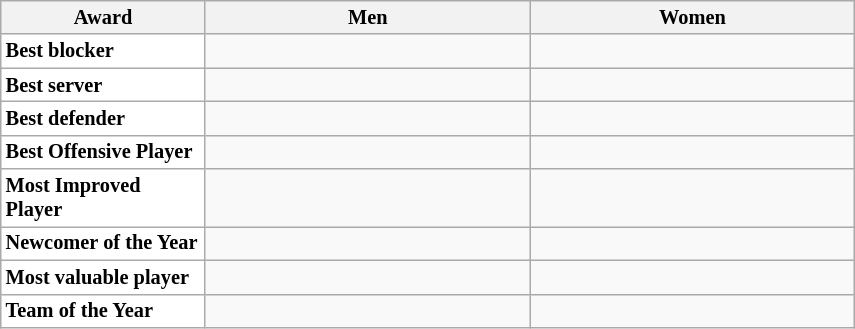<table class=wikitable style=font-size:85%>
<tr>
<th width=130>Award</th>
<th width=210>Men</th>
<th width=210>Women</th>
</tr>
<tr valign=top>
<td style="background:#ffffff;"><strong>Best blocker</strong></td>
<td></td>
<td></td>
</tr>
<tr valign=top>
<td style="background:#ffffff;"><strong>Best server</strong></td>
<td></td>
<td></td>
</tr>
<tr valign=top>
<td style="background:#ffffff;"><strong>Best defender</strong></td>
<td></td>
<td></td>
</tr>
<tr valign=top>
<td style="background:#ffffff;"><strong>Best Offensive Player</strong></td>
<td></td>
<td></td>
</tr>
<tr valign=top>
<td style="background:#ffffff;"><strong>Most Improved Player</strong></td>
<td></td>
<td></td>
</tr>
<tr valign=top>
<td style="background:#ffffff;"><strong>Newcomer of the Year</strong></td>
<td></td>
<td></td>
</tr>
<tr valign=top>
<td style="background:#ffffff;"><strong>Most valuable player</strong></td>
<td></td>
<td></td>
</tr>
<tr valign=top>
<td style="background:#ffffff;"><strong>Team of the Year</strong></td>
<td><br></td>
<td><br></td>
</tr>
</table>
